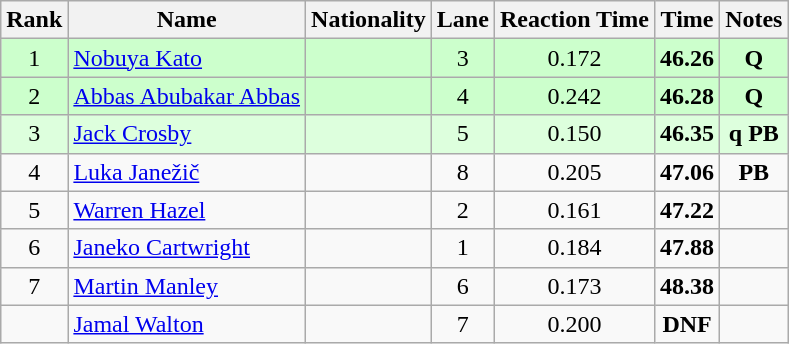<table class="wikitable sortable" style="text-align:center">
<tr>
<th>Rank</th>
<th>Name</th>
<th>Nationality</th>
<th>Lane</th>
<th>Reaction Time</th>
<th>Time</th>
<th>Notes</th>
</tr>
<tr bgcolor=ccffcc>
<td>1</td>
<td align=left><a href='#'>Nobuya Kato</a></td>
<td align=left></td>
<td>3</td>
<td>0.172</td>
<td><strong>46.26</strong></td>
<td><strong>Q</strong></td>
</tr>
<tr bgcolor=ccffcc>
<td>2</td>
<td align=left><a href='#'>Abbas Abubakar Abbas</a></td>
<td align=left></td>
<td>4</td>
<td>0.242</td>
<td><strong>46.28</strong></td>
<td><strong>Q</strong></td>
</tr>
<tr bgcolor=ddffdd>
<td>3</td>
<td align=left><a href='#'>Jack Crosby</a></td>
<td align=left></td>
<td>5</td>
<td>0.150</td>
<td><strong>46.35</strong></td>
<td><strong>q PB</strong></td>
</tr>
<tr>
<td>4</td>
<td align=left><a href='#'>Luka Janežič</a></td>
<td align=left></td>
<td>8</td>
<td>0.205</td>
<td><strong>47.06</strong></td>
<td><strong>PB</strong></td>
</tr>
<tr>
<td>5</td>
<td align=left><a href='#'>Warren Hazel</a></td>
<td align=left></td>
<td>2</td>
<td>0.161</td>
<td><strong>47.22</strong></td>
<td></td>
</tr>
<tr>
<td>6</td>
<td align=left><a href='#'>Janeko Cartwright</a></td>
<td align=left></td>
<td>1</td>
<td>0.184</td>
<td><strong>47.88</strong></td>
<td></td>
</tr>
<tr>
<td>7</td>
<td align=left><a href='#'>Martin Manley</a></td>
<td align=left></td>
<td>6</td>
<td>0.173</td>
<td><strong>48.38</strong></td>
<td></td>
</tr>
<tr>
<td></td>
<td align=left><a href='#'>Jamal Walton</a></td>
<td align=left></td>
<td>7</td>
<td>0.200</td>
<td><strong>DNF</strong></td>
<td></td>
</tr>
</table>
